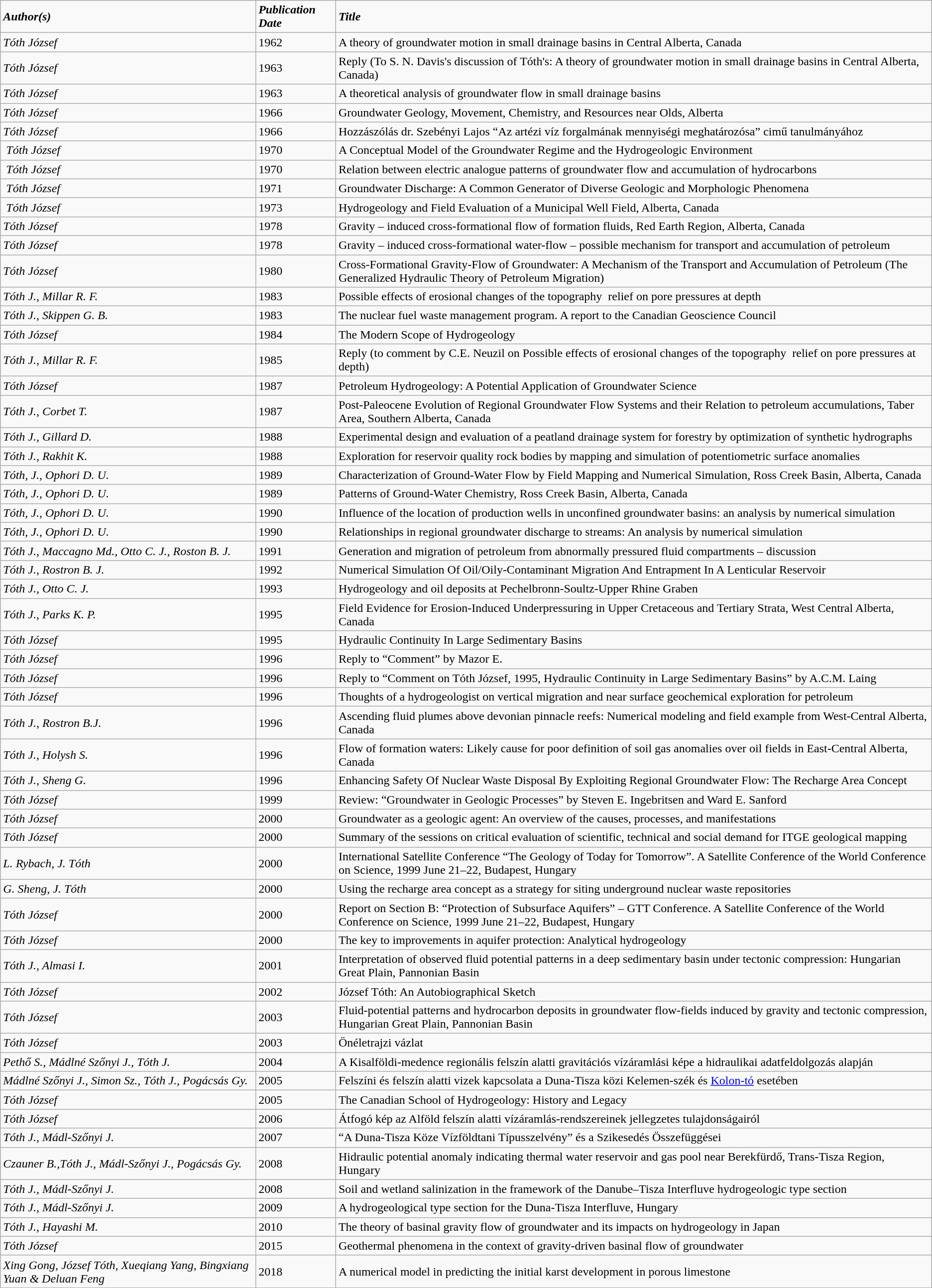<table class="wikitable">
<tr>
<td><strong><em>Author(s)</em></strong></td>
<td><strong><em>Publication Date</em></strong></td>
<td><strong><em>Title</em></strong></td>
</tr>
<tr>
<td><em>Tóth József</em></td>
<td>1962</td>
<td>A theory of groundwater motion in small drainage basins in Central Alberta, Canada</td>
</tr>
<tr>
<td><em>Tóth József</em></td>
<td>1963</td>
<td>Reply (To S. N. Davis's discussion of Tóth's: A theory of groundwater motion in small drainage basins in Central Alberta, Canada)</td>
</tr>
<tr>
<td><em>Tóth József</em></td>
<td>1963</td>
<td>A theoretical analysis of groundwater flow in small drainage basins</td>
</tr>
<tr>
<td><em>Tóth József</em></td>
<td>1966</td>
<td>Groundwater Geology, Movement, Chemistry, and Resources near Olds, Alberta</td>
</tr>
<tr>
<td><em>Tóth József</em></td>
<td>1966</td>
<td>Hozzászólás dr. Szebényi Lajos “Az artézi víz forgalmának mennyiségi meghatározósa” cimű tanulmányához</td>
</tr>
<tr>
<td><em> Tóth József</em></td>
<td>1970</td>
<td>A Conceptual Model of the Groundwater Regime and the Hydrogeologic Environment</td>
</tr>
<tr>
<td><em> Tóth József</em></td>
<td>1970</td>
<td>Relation between electric analogue patterns of groundwater flow and accumulation of hydrocarbons</td>
</tr>
<tr>
<td><em> Tóth József</em></td>
<td>1971</td>
<td>Groundwater Discharge: A Common Generator of Diverse Geologic and Morphologic Phenomena</td>
</tr>
<tr>
<td><em> Tóth József</em></td>
<td>1973</td>
<td>Hydrogeology and Field Evaluation of a Municipal Well Field, Alberta, Canada</td>
</tr>
<tr>
<td><em>Tóth József</em></td>
<td>1978</td>
<td>Gravity – induced cross-formational flow of formation fluids, Red Earth Region, Alberta, Canada</td>
</tr>
<tr>
<td><em>Tóth József</em></td>
<td>1978</td>
<td>Gravity – induced cross-formational water-flow – possible mechanism for transport and accumulation of petroleum</td>
</tr>
<tr>
<td><em>Tóth József</em></td>
<td>1980</td>
<td>Cross-Formational Gravity-Flow of Groundwater: A Mechanism of the Transport and Accumulation of Petroleum (The Generalized Hydraulic Theory of Petroleum Migration)</td>
</tr>
<tr>
<td><em>Tóth J., Millar R. F.</em></td>
<td>1983</td>
<td>Possible effects of erosional changes of the topography  relief on pore pressures at depth</td>
</tr>
<tr>
<td><em>Tóth J., Skippen G. B.</em></td>
<td>1983</td>
<td>The nuclear fuel waste management program. A report to the Canadian Geoscience Council</td>
</tr>
<tr>
<td><em>Tóth József</em></td>
<td>1984</td>
<td>The Modern Scope of Hydrogeology</td>
</tr>
<tr>
<td><em>Tóth J., Millar R. F.</em></td>
<td>1985</td>
<td>Reply (to comment by C.E. Neuzil on Possible effects of erosional changes of the topography  relief on pore pressures at depth)</td>
</tr>
<tr>
<td><em>Tóth József</em></td>
<td>1987</td>
<td>Petroleum Hydrogeology: A Potential Application of Groundwater Science</td>
</tr>
<tr>
<td><em>Tóth J., Corbet T.</em></td>
<td>1987</td>
<td>Post-Paleocene Evolution of Regional Groundwater Flow Systems and their Relation to petroleum accumulations, Taber Area, Southern Alberta, Canada</td>
</tr>
<tr>
<td><em>Tóth J., Gillard D.</em></td>
<td>1988</td>
<td>Experimental design and evaluation of a peatland drainage system for forestry by optimization of synthetic hydrographs</td>
</tr>
<tr>
<td><em>Tóth J., Rakhit K.</em></td>
<td>1988</td>
<td>Exploration for reservoir quality rock bodies by mapping and simulation of potentiometric surface anomalies</td>
</tr>
<tr>
<td><em>Tóth, J., Ophori D. U.</em></td>
<td>1989</td>
<td>Characterization of Ground-Water Flow by Field Mapping and Numerical Simulation, Ross Creek Basin, Alberta, Canada</td>
</tr>
<tr>
<td><em>Tóth, J., Ophori D. U.</em></td>
<td>1989</td>
<td>Patterns of Ground-Water Chemistry, Ross Creek Basin, Alberta, Canada</td>
</tr>
<tr>
<td><em>Tóth, J., Ophori D. U.</em></td>
<td>1990</td>
<td>Influence of the location of production wells in unconfined groundwater basins: an analysis by numerical simulation</td>
</tr>
<tr>
<td><em>Tóth, J., Ophori D. U.</em></td>
<td>1990</td>
<td>Relationships in regional groundwater discharge to streams: An analysis by numerical simulation</td>
</tr>
<tr>
<td><em>Tóth J., Maccagno Md., Otto C. J., Roston B. J.</em></td>
<td>1991</td>
<td>Generation and migration of petroleum from abnormally pressured fluid compartments – discussion</td>
</tr>
<tr>
<td><em>Tóth J., Rostron B. J.</em></td>
<td>1992</td>
<td>Numerical Simulation Of Oil/Oily-Contaminant Migration And Entrapment In A Lenticular Reservoir</td>
</tr>
<tr>
<td><em>Tóth J., Otto C. J.</em></td>
<td>1993</td>
<td>Hydrogeology and oil deposits at Pechelbronn-Soultz-Upper Rhine Graben</td>
</tr>
<tr>
<td><em>Tóth J., Parks K. P.</em></td>
<td>1995</td>
<td>Field Evidence for Erosion-Induced Underpressuring in Upper Cretaceous and Tertiary Strata, West Central Alberta, Canada</td>
</tr>
<tr>
<td><em>Tóth József</em></td>
<td>1995</td>
<td>Hydraulic Continuity In Large Sedimentary Basins</td>
</tr>
<tr>
<td><em>Tóth József</em></td>
<td>1996</td>
<td>Reply to “Comment” by Mazor E.</td>
</tr>
<tr>
<td><em>Tóth József</em></td>
<td>1996</td>
<td>Reply to “Comment on Tóth József, 1995, Hydraulic Continuity in Large Sedimentary Basins” by A.C.M. Laing</td>
</tr>
<tr>
<td><em>Tóth József</em></td>
<td>1996</td>
<td>Thoughts of a hydrogeologist on vertical migration and near surface geochemical exploration for petroleum</td>
</tr>
<tr>
<td><em>Tóth J., Rostron B.J.</em></td>
<td>1996</td>
<td>Ascending fluid plumes above devonian pinnacle reefs: Numerical modeling and field example from West-Central Alberta, Canada</td>
</tr>
<tr>
<td><em>Tóth J., Holysh S.</em></td>
<td>1996</td>
<td>Flow of formation waters: Likely cause for poor definition of soil gas anomalies over oil fields in East-Central Alberta, Canada</td>
</tr>
<tr>
<td><em>Tóth J., Sheng G.</em></td>
<td>1996</td>
<td>Enhancing Safety Of Nuclear Waste Disposal By Exploiting Regional Groundwater Flow: The Recharge Area Concept</td>
</tr>
<tr>
<td><em>Tóth József</em></td>
<td>1999</td>
<td>Review: “Groundwater in Geologic Processes” by Steven E. Ingebritsen and Ward E. Sanford</td>
</tr>
<tr>
<td><em>Tóth József</em></td>
<td>2000</td>
<td>Groundwater as a geologic agent: An overview of the causes, processes, and manifestations</td>
</tr>
<tr>
<td><em>Tóth József</em></td>
<td>2000</td>
<td>Summary of the sessions on critical evaluation of scientific, technical and social demand for ITGE geological mapping</td>
</tr>
<tr>
<td><em>L. Rybach, J. Tóth</em></td>
<td>2000</td>
<td>International Satellite Conference “The Geology of Today for Tomorrow”. A Satellite Conference of the World Conference on Science, 1999 June 21–22, Budapest, Hungary</td>
</tr>
<tr>
<td><em>G. Sheng, J. Tóth</em></td>
<td>2000</td>
<td>Using the recharge area concept as a strategy for siting underground nuclear waste repositories</td>
</tr>
<tr>
<td><em>Tóth József</em></td>
<td>2000</td>
<td>Report on Section B: “Protection of Subsurface Aquifers” – GTT Conference. A Satellite Conference of the World Conference on Science, 1999 June 21–22, Budapest, Hungary</td>
</tr>
<tr>
<td><em>Tóth József</em></td>
<td>2000</td>
<td>The key to improvements in aquifer protection: Analytical hydrogeology</td>
</tr>
<tr>
<td><em>Tóth J., Almasi I.</em></td>
<td>2001</td>
<td>Interpretation of observed fluid potential patterns in a deep sedimentary basin under tectonic compression: Hungarian Great Plain, Pannonian Basin</td>
</tr>
<tr>
<td><em>Tóth József</em></td>
<td>2002</td>
<td>József Tóth: An Autobiographical Sketch</td>
</tr>
<tr>
<td><em>Tóth József</em></td>
<td>2003</td>
<td>Fluid-potential patterns and hydrocarbon deposits in groundwater flow-fields induced by gravity and tectonic compression, Hungarian Great Plain, Pannonian Basin</td>
</tr>
<tr>
<td><em>Tóth József</em></td>
<td>2003</td>
<td>Önéletrajzi vázlat</td>
</tr>
<tr>
<td><em>Pethő S., Mádlné Szőnyi J., Tóth J.</em></td>
<td>2004</td>
<td>A Kisalföldi-medence regionális felszín alatti gravitációs vízáramlási képe a hidraulikai adatfeldolgozás alapján</td>
</tr>
<tr>
<td><em>Mádlné Szőnyi J., Simon Sz., Tóth J., Pogácsás Gy.</em></td>
<td>2005</td>
<td>Felszíni és felszín alatti vizek kapcsolata a Duna-Tisza közi Kelemen-szék és <a href='#'>Kolon-tó</a> esetében</td>
</tr>
<tr>
<td><em>Tóth József</em></td>
<td>2005</td>
<td>The Canadian School of Hydrogeology: History and Legacy</td>
</tr>
<tr>
<td><em>Tóth József</em></td>
<td>2006</td>
<td>Átfogó kép az Alföld felszín alatti vízáramlás-rendszereinek jellegzetes tulajdonságairól</td>
</tr>
<tr>
<td><em>Tóth J., Mádl-Szőnyi J.</em></td>
<td>2007</td>
<td>“A Duna-Tisza Köze Vízföldtani Típusszelvény” és a Szikesedés Összefüggései</td>
</tr>
<tr>
<td><em>Czauner B.,Tóth J., Mádl-Szőnyi J., Pogácsás Gy.</em></td>
<td>2008</td>
<td>Hidraulic potential anomaly indicating thermal water reservoir and gas pool near Berekfürdő, Trans-Tisza Region, Hungary</td>
</tr>
<tr>
<td><em>Tóth J., Mádl-Szőnyi J.</em></td>
<td>2008</td>
<td>Soil and wetland salinization in the framework of the Danube–Tisza Interfluve hydrogeologic type section</td>
</tr>
<tr>
<td><em>Tóth J., Mádl-Szőnyi J.</em></td>
<td>2009</td>
<td>A hydrogeological type section for the Duna-Tisza Interfluve, Hungary</td>
</tr>
<tr>
<td><em>Tóth J., Hayashi M.</em></td>
<td>2010</td>
<td>The theory of basinal gravity flow of groundwater and its impacts on hydrogeology in Japan</td>
</tr>
<tr>
<td><em>Tóth József</em></td>
<td>2015</td>
<td>Geothermal phenomena in the context of gravity-driven basinal flow of groundwater</td>
</tr>
<tr>
<td><em>Xing Gong, József Tóth, Xueqiang Yang, Bingxiang Yuan & Deluan Feng</em></td>
<td>2018</td>
<td>A numerical model in predicting the initial karst development in porous limestone</td>
</tr>
</table>
